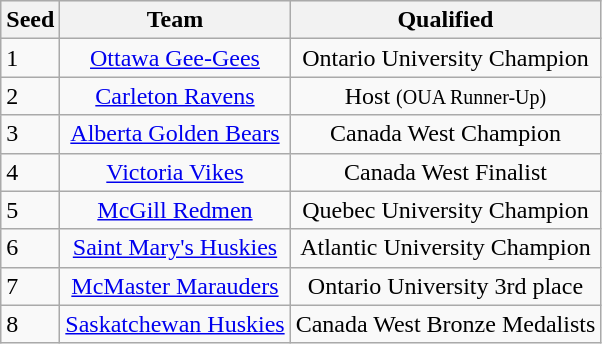<table class="wikitable sortable" style="text-align: center;">
<tr bgcolor="#efefef" align=center>
<th align=left>Seed</th>
<th align=left>Team</th>
<th align=left>Qualified</th>
</tr>
<tr align=center>
<td align=left>1</td>
<td><a href='#'>Ottawa Gee-Gees</a></td>
<td>Ontario University Champion</td>
</tr>
<tr align=center>
<td align=left>2</td>
<td><a href='#'>Carleton Ravens</a></td>
<td>Host <small>(OUA Runner-Up)</small></td>
</tr>
<tr align=center>
<td align=left>3</td>
<td><a href='#'>Alberta Golden Bears</a></td>
<td>Canada West Champion</td>
</tr>
<tr align=center>
<td align=left>4</td>
<td><a href='#'>Victoria Vikes</a></td>
<td>Canada West Finalist</td>
</tr>
<tr align=center>
<td align=left>5</td>
<td><a href='#'>McGill Redmen</a></td>
<td>Quebec University Champion</td>
</tr>
<tr align=center>
<td align=left>6</td>
<td><a href='#'>Saint Mary's Huskies</a></td>
<td>Atlantic University Champion</td>
</tr>
<tr align=center>
<td align=left>7</td>
<td><a href='#'>McMaster Marauders</a></td>
<td>Ontario University 3rd place</td>
</tr>
<tr align=center>
<td align=left>8</td>
<td><a href='#'>Saskatchewan Huskies</a></td>
<td>Canada West Bronze Medalists</td>
</tr>
</table>
